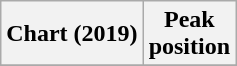<table class="wikitable sortable plainrowheaders" style="text-align:center">
<tr>
<th scope="col">Chart (2019)</th>
<th scope="col">Peak<br>position</th>
</tr>
<tr>
</tr>
</table>
